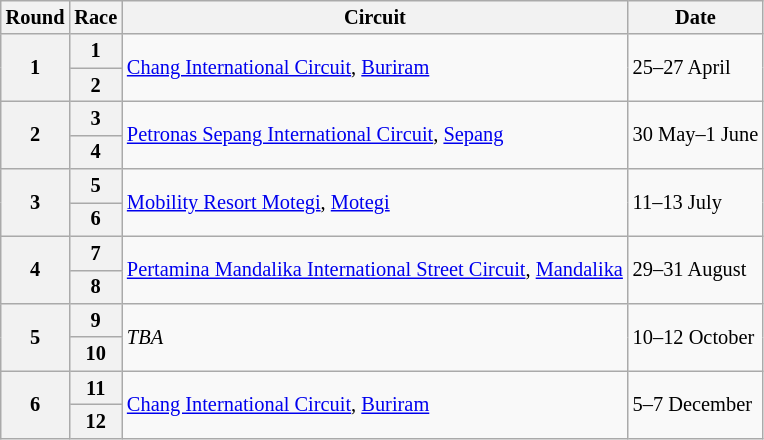<table class="wikitable" style="font-size:85%;">
<tr>
<th>Round</th>
<th>Race</th>
<th>Circuit</th>
<th>Date</th>
</tr>
<tr>
<th rowspan="2">1</th>
<th>1</th>
<td rowspan="2"> <a href='#'>Chang International Circuit</a>, <a href='#'>Buriram</a></td>
<td rowspan="2">25–27 April</td>
</tr>
<tr>
<th>2</th>
</tr>
<tr>
<th rowspan="2">2</th>
<th>3</th>
<td rowspan="2"> <a href='#'>Petronas Sepang International Circuit</a>, <a href='#'>Sepang</a></td>
<td rowspan="2">30 May–1 June</td>
</tr>
<tr>
<th>4</th>
</tr>
<tr>
<th rowspan="2">3</th>
<th>5</th>
<td rowspan="2"> <a href='#'>Mobility Resort Motegi</a>, <a href='#'>Motegi</a></td>
<td rowspan="2">11–13 July</td>
</tr>
<tr>
<th>6</th>
</tr>
<tr>
<th rowspan="2">4</th>
<th>7</th>
<td rowspan="2"> <a href='#'>Pertamina Mandalika International Street Circuit</a>, <a href='#'>Mandalika</a></td>
<td rowspan="2">29–31 August</td>
</tr>
<tr>
<th>8</th>
</tr>
<tr>
<th rowspan="2">5</th>
<th>9</th>
<td rowspan="2"><em>TBA</em></td>
<td rowspan="2">10–12 October</td>
</tr>
<tr>
<th>10</th>
</tr>
<tr>
<th rowspan="2">6</th>
<th>11</th>
<td rowspan="2"> <a href='#'>Chang International Circuit</a>, <a href='#'>Buriram</a></td>
<td rowspan="2">5–7 December</td>
</tr>
<tr>
<th>12</th>
</tr>
</table>
